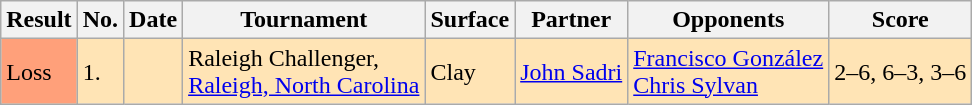<table class="sortable wikitable">
<tr>
<th>Result</th>
<th>No.</th>
<th>Date</th>
<th>Tournament</th>
<th>Surface</th>
<th>Partner</th>
<th>Opponents</th>
<th class="unsortable">Score</th>
</tr>
<tr style="background:moccasin;">
<td bgcolor=FFA07A>Loss</td>
<td>1.</td>
<td></td>
<td>Raleigh Challenger,<br><a href='#'>Raleigh, North Carolina</a></td>
<td>Clay</td>
<td> <a href='#'>John Sadri</a></td>
<td> <a href='#'>Francisco González</a><br> <a href='#'>Chris Sylvan</a></td>
<td>2–6, 6–3, 3–6</td>
</tr>
</table>
